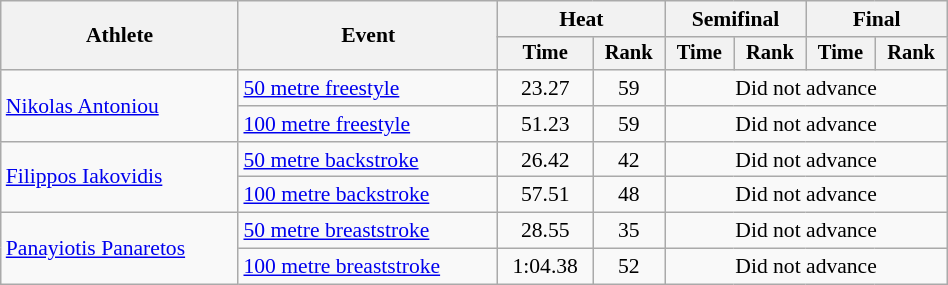<table class="wikitable" style="text-align:center; font-size:90%; width:50%;">
<tr>
<th rowspan="2">Athlete</th>
<th rowspan="2">Event</th>
<th colspan="2">Heat</th>
<th colspan="2">Semifinal</th>
<th colspan="2">Final</th>
</tr>
<tr style="font-size:95%">
<th>Time</th>
<th>Rank</th>
<th>Time</th>
<th>Rank</th>
<th>Time</th>
<th>Rank</th>
</tr>
<tr>
<td align=left rowspan=2><a href='#'>Nikolas Antoniou</a></td>
<td align=left><a href='#'>50 metre freestyle</a></td>
<td>23.27</td>
<td>59</td>
<td colspan=4>Did not advance</td>
</tr>
<tr>
<td align=left><a href='#'>100 metre freestyle</a></td>
<td>51.23</td>
<td>59</td>
<td colspan=4>Did not advance</td>
</tr>
<tr>
<td align=left rowspan=2><a href='#'>Filippos Iakovidis</a></td>
<td align=left><a href='#'>50 metre backstroke</a></td>
<td>26.42</td>
<td>42</td>
<td colspan=4>Did not advance</td>
</tr>
<tr>
<td align=left><a href='#'>100 metre backstroke</a></td>
<td>57.51</td>
<td>48</td>
<td colspan=4>Did not advance</td>
</tr>
<tr>
<td align=left rowspan=2><a href='#'>Panayiotis Panaretos</a></td>
<td align=left><a href='#'>50 metre breaststroke</a></td>
<td>28.55</td>
<td>35</td>
<td colspan=4>Did not advance</td>
</tr>
<tr>
<td align=left><a href='#'>100 metre breaststroke</a></td>
<td>1:04.38</td>
<td>52</td>
<td colspan=4>Did not advance</td>
</tr>
</table>
